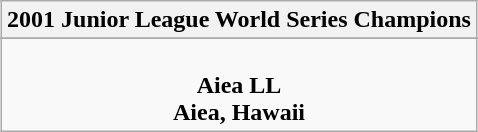<table class="wikitable" style="text-align: center; margin: 0 auto;">
<tr>
<th>2001 Junior League World Series Champions</th>
</tr>
<tr>
</tr>
<tr>
<td><br><strong>Aiea LL</strong><br><strong>Aiea, Hawaii</strong></td>
</tr>
</table>
